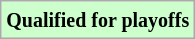<table class="wikitable">
<tr>
<td bgcolor="#ccffcc"><small><strong>Qualified for playoffs</strong></small></td>
</tr>
</table>
